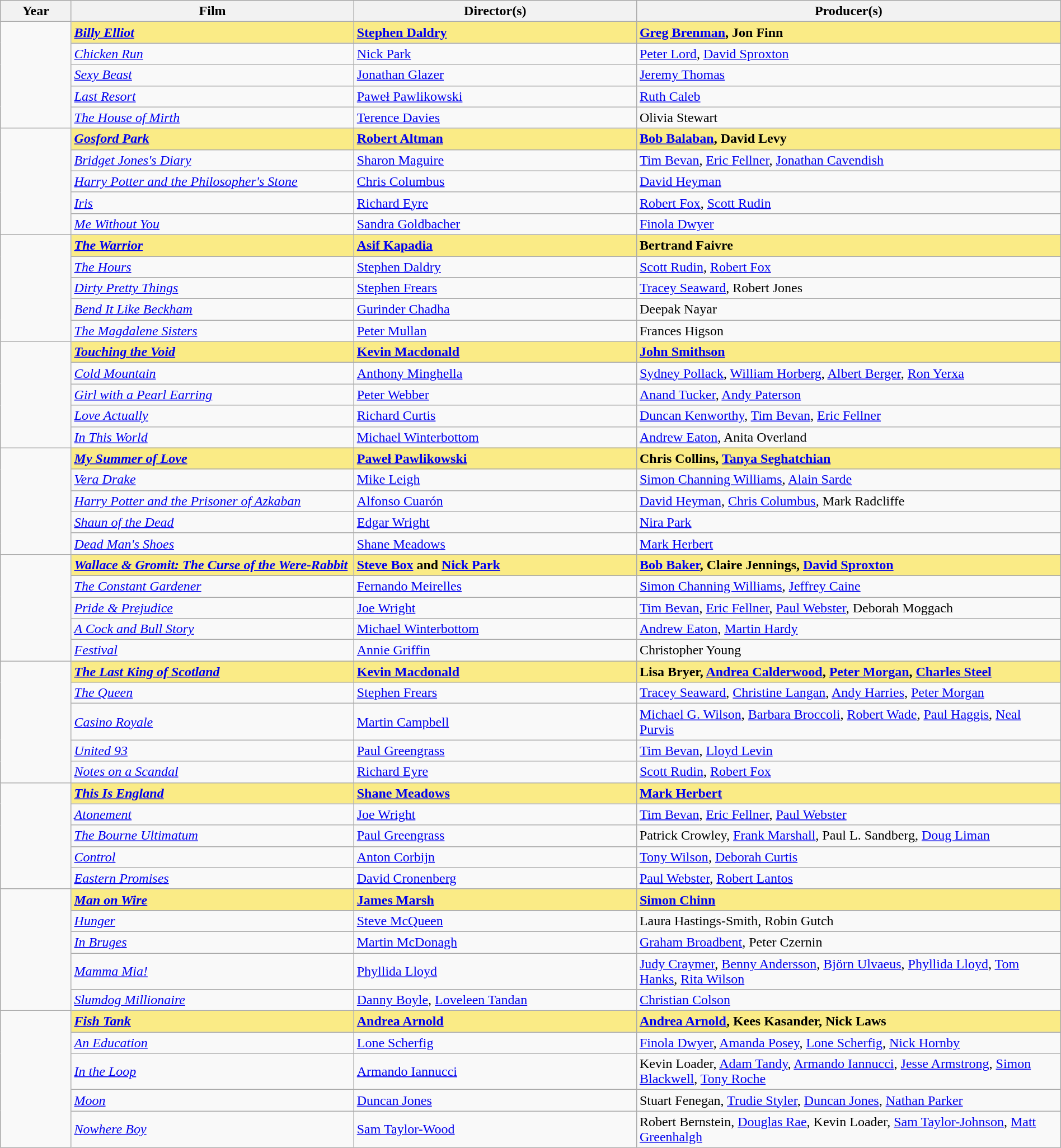<table class="wikitable" style="width:100%;" cellpadding="5">
<tr>
<th style="width:5%;">Year</th>
<th style="width:20%;">Film</th>
<th style="width:20%;">Director(s)</th>
<th style="width:30%;">Producer(s)</th>
</tr>
<tr>
<td rowspan="5"></td>
<td style="background:#FAEB86"><strong><em><a href='#'>Billy Elliot</a></em></strong></td>
<td style="background:#FAEB86"><strong><a href='#'>Stephen Daldry</a></strong></td>
<td style="background:#FAEB86"><strong><a href='#'>Greg Brenman</a>, Jon Finn</strong></td>
</tr>
<tr>
<td><em><a href='#'>Chicken Run</a></em></td>
<td><a href='#'>Nick Park</a></td>
<td><a href='#'>Peter Lord</a>, <a href='#'>David Sproxton</a></td>
</tr>
<tr>
<td><em><a href='#'>Sexy Beast</a></em></td>
<td><a href='#'>Jonathan Glazer</a></td>
<td><a href='#'>Jeremy Thomas</a></td>
</tr>
<tr>
<td><em><a href='#'>Last Resort</a></em></td>
<td><a href='#'>Paweł Pawlikowski</a></td>
<td><a href='#'>Ruth Caleb</a></td>
</tr>
<tr>
<td><em><a href='#'>The House of Mirth</a></em></td>
<td><a href='#'>Terence Davies</a></td>
<td>Olivia Stewart</td>
</tr>
<tr>
<td rowspan="5"></td>
<td style="background:#FAEB86"><strong><em><a href='#'>Gosford Park</a></em></strong></td>
<td style="background:#FAEB86"><strong><a href='#'>Robert Altman</a></strong></td>
<td style="background:#FAEB86"><strong><a href='#'>Bob Balaban</a>, David Levy</strong></td>
</tr>
<tr>
<td><em><a href='#'>Bridget Jones's Diary</a></em></td>
<td><a href='#'>Sharon Maguire</a></td>
<td><a href='#'>Tim Bevan</a>, <a href='#'>Eric Fellner</a>, <a href='#'>Jonathan Cavendish</a></td>
</tr>
<tr>
<td><em><a href='#'>Harry Potter and the Philosopher's Stone</a></em></td>
<td><a href='#'>Chris Columbus</a></td>
<td><a href='#'>David Heyman</a></td>
</tr>
<tr>
<td><em><a href='#'>Iris</a></em></td>
<td><a href='#'>Richard Eyre</a></td>
<td><a href='#'>Robert Fox</a>, <a href='#'>Scott Rudin</a></td>
</tr>
<tr>
<td><em><a href='#'>Me Without You</a></em></td>
<td><a href='#'>Sandra Goldbacher</a></td>
<td><a href='#'>Finola Dwyer</a></td>
</tr>
<tr>
<td rowspan="5"></td>
<td style="background:#FAEB86"><strong><em><a href='#'>The Warrior</a></em></strong></td>
<td style="background:#FAEB86"><strong><a href='#'>Asif Kapadia</a></strong></td>
<td style="background:#FAEB86"><strong>Bertrand Faivre</strong></td>
</tr>
<tr>
<td><em><a href='#'>The Hours</a></em></td>
<td><a href='#'>Stephen Daldry</a></td>
<td><a href='#'>Scott Rudin</a>, <a href='#'>Robert Fox</a></td>
</tr>
<tr>
<td><em><a href='#'>Dirty Pretty Things</a></em></td>
<td><a href='#'>Stephen Frears</a></td>
<td><a href='#'>Tracey Seaward</a>, Robert Jones</td>
</tr>
<tr>
<td><em><a href='#'>Bend It Like Beckham</a></em></td>
<td><a href='#'>Gurinder Chadha</a></td>
<td>Deepak Nayar</td>
</tr>
<tr>
<td><em><a href='#'>The Magdalene Sisters</a></em></td>
<td><a href='#'>Peter Mullan</a></td>
<td>Frances Higson</td>
</tr>
<tr>
<td rowspan="5"></td>
<td style="background:#FAEB86"><strong><em><a href='#'>Touching the Void</a></em></strong></td>
<td style="background:#FAEB86"><strong><a href='#'>Kevin Macdonald</a></strong></td>
<td style="background:#FAEB86"><strong><a href='#'>John Smithson</a></strong></td>
</tr>
<tr>
<td><em><a href='#'>Cold Mountain</a></em></td>
<td><a href='#'>Anthony Minghella</a></td>
<td><a href='#'>Sydney Pollack</a>, <a href='#'>William Horberg</a>, <a href='#'>Albert Berger</a>, <a href='#'>Ron Yerxa</a></td>
</tr>
<tr>
<td><em><a href='#'>Girl with a Pearl Earring</a></em></td>
<td><a href='#'>Peter Webber</a></td>
<td><a href='#'>Anand Tucker</a>, <a href='#'>Andy Paterson</a></td>
</tr>
<tr>
<td><em><a href='#'>Love Actually</a></em></td>
<td><a href='#'>Richard Curtis</a></td>
<td><a href='#'>Duncan Kenworthy</a>, <a href='#'>Tim Bevan</a>, <a href='#'>Eric Fellner</a></td>
</tr>
<tr>
<td><em><a href='#'>In This World</a></em></td>
<td><a href='#'>Michael Winterbottom</a></td>
<td><a href='#'>Andrew Eaton</a>, Anita Overland</td>
</tr>
<tr>
<td rowspan="5"></td>
<td style="background:#FAEB86"><strong><em><a href='#'>My Summer of Love</a></em></strong></td>
<td style="background:#FAEB86"><strong><a href='#'>Paweł Pawlikowski</a></strong></td>
<td style="background:#FAEB86"><strong>Chris Collins, <a href='#'>Tanya Seghatchian</a></strong></td>
</tr>
<tr>
<td><em><a href='#'>Vera Drake</a></em></td>
<td><a href='#'>Mike Leigh</a></td>
<td><a href='#'>Simon Channing Williams</a>, <a href='#'>Alain Sarde</a></td>
</tr>
<tr>
<td><em><a href='#'>Harry Potter and the Prisoner of Azkaban</a></em></td>
<td><a href='#'>Alfonso Cuarón</a></td>
<td><a href='#'>David Heyman</a>, <a href='#'>Chris Columbus</a>, Mark Radcliffe</td>
</tr>
<tr>
<td><em><a href='#'>Shaun of the Dead</a></em></td>
<td><a href='#'>Edgar Wright</a></td>
<td><a href='#'>Nira Park</a></td>
</tr>
<tr>
<td><em><a href='#'>Dead Man's Shoes</a></em></td>
<td><a href='#'>Shane Meadows</a></td>
<td><a href='#'>Mark Herbert</a></td>
</tr>
<tr>
<td rowspan="5"></td>
<td style="background:#FAEB86"><strong><em><a href='#'>Wallace & Gromit: The Curse of the Were-Rabbit</a></em></strong></td>
<td style="background:#FAEB86"><strong><a href='#'>Steve Box</a> and <a href='#'>Nick Park</a></strong></td>
<td style="background:#FAEB86"><strong><a href='#'>Bob Baker</a>, Claire Jennings, <a href='#'>David Sproxton</a></strong></td>
</tr>
<tr>
<td><em><a href='#'>The Constant Gardener</a></em></td>
<td><a href='#'>Fernando Meirelles</a></td>
<td><a href='#'>Simon Channing Williams</a>, <a href='#'>Jeffrey Caine</a></td>
</tr>
<tr>
<td><em><a href='#'>Pride & Prejudice</a></em></td>
<td><a href='#'>Joe Wright</a></td>
<td><a href='#'>Tim Bevan</a>, <a href='#'>Eric Fellner</a>, <a href='#'>Paul Webster</a>, Deborah Moggach</td>
</tr>
<tr>
<td><em><a href='#'>A Cock and Bull Story</a></em></td>
<td><a href='#'>Michael Winterbottom</a></td>
<td><a href='#'>Andrew Eaton</a>, <a href='#'>Martin Hardy</a></td>
</tr>
<tr>
<td><em><a href='#'>Festival</a></em></td>
<td><a href='#'>Annie Griffin</a></td>
<td>Christopher Young</td>
</tr>
<tr>
<td rowspan="5"></td>
<td style="background:#FAEB86"><strong><em><a href='#'>The Last King of Scotland</a></em></strong></td>
<td style="background:#FAEB86"><strong><a href='#'>Kevin Macdonald</a></strong></td>
<td style="background:#FAEB86"><strong>Lisa Bryer, <a href='#'>Andrea Calderwood</a>, <a href='#'>Peter Morgan</a>, <a href='#'>Charles Steel</a></strong></td>
</tr>
<tr>
<td><em><a href='#'>The Queen</a></em></td>
<td><a href='#'>Stephen Frears</a></td>
<td><a href='#'>Tracey Seaward</a>, <a href='#'>Christine Langan</a>, <a href='#'>Andy Harries</a>, <a href='#'>Peter Morgan</a></td>
</tr>
<tr>
<td><em><a href='#'>Casino Royale</a></em></td>
<td><a href='#'>Martin Campbell</a></td>
<td><a href='#'>Michael G. Wilson</a>, <a href='#'>Barbara Broccoli</a>, <a href='#'>Robert Wade</a>, <a href='#'>Paul Haggis</a>, <a href='#'>Neal Purvis</a></td>
</tr>
<tr>
<td><em><a href='#'>United 93</a></em></td>
<td><a href='#'>Paul Greengrass</a></td>
<td><a href='#'>Tim Bevan</a>, <a href='#'>Lloyd Levin</a></td>
</tr>
<tr>
<td><em><a href='#'>Notes on a Scandal</a></em></td>
<td><a href='#'>Richard Eyre</a></td>
<td><a href='#'>Scott Rudin</a>, <a href='#'>Robert Fox</a></td>
</tr>
<tr>
<td rowspan="5"></td>
<td style="background:#FAEB86"><strong><em><a href='#'>This Is England</a></em></strong></td>
<td style="background:#FAEB86"><strong><a href='#'>Shane Meadows</a></strong></td>
<td style="background:#FAEB86"><strong><a href='#'>Mark Herbert</a></strong></td>
</tr>
<tr>
<td><em><a href='#'>Atonement</a></em></td>
<td><a href='#'>Joe Wright</a></td>
<td><a href='#'>Tim Bevan</a>, <a href='#'>Eric Fellner</a>, <a href='#'>Paul Webster</a></td>
</tr>
<tr>
<td><em><a href='#'>The Bourne Ultimatum</a></em></td>
<td><a href='#'>Paul Greengrass</a></td>
<td>Patrick Crowley, <a href='#'>Frank Marshall</a>, Paul L. Sandberg, <a href='#'>Doug Liman</a></td>
</tr>
<tr>
<td><em><a href='#'>Control</a></em></td>
<td><a href='#'>Anton Corbijn</a></td>
<td><a href='#'>Tony Wilson</a>, <a href='#'>Deborah Curtis</a></td>
</tr>
<tr>
<td><em><a href='#'>Eastern Promises</a></em></td>
<td><a href='#'>David Cronenberg</a></td>
<td><a href='#'>Paul Webster</a>, <a href='#'>Robert Lantos</a></td>
</tr>
<tr>
<td rowspan="5"></td>
<td style="background:#FAEB86"><strong><em><a href='#'>Man on Wire</a></em></strong></td>
<td style="background:#FAEB86"><strong><a href='#'>James Marsh</a></strong></td>
<td style="background:#FAEB86"><strong><a href='#'>Simon Chinn</a></strong></td>
</tr>
<tr>
<td><em><a href='#'>Hunger</a></em></td>
<td><a href='#'>Steve McQueen</a></td>
<td>Laura Hastings-Smith, Robin Gutch</td>
</tr>
<tr>
<td><em><a href='#'>In Bruges</a></em></td>
<td><a href='#'>Martin McDonagh</a></td>
<td><a href='#'>Graham Broadbent</a>, Peter Czernin</td>
</tr>
<tr>
<td><em><a href='#'>Mamma Mia!</a></em></td>
<td><a href='#'>Phyllida Lloyd</a></td>
<td><a href='#'>Judy Craymer</a>, <a href='#'>Benny Andersson</a>, <a href='#'>Björn Ulvaeus</a>, <a href='#'>Phyllida Lloyd</a>, <a href='#'>Tom Hanks</a>, <a href='#'>Rita Wilson</a></td>
</tr>
<tr>
<td><em><a href='#'>Slumdog Millionaire</a></em></td>
<td><a href='#'>Danny Boyle</a>, <a href='#'>Loveleen Tandan</a></td>
<td><a href='#'>Christian Colson</a></td>
</tr>
<tr>
<td rowspan="5"></td>
<td style="background:#FAEB86"><strong><em><a href='#'>Fish Tank</a></em></strong></td>
<td style="background:#FAEB86"><strong><a href='#'>Andrea Arnold</a></strong></td>
<td style="background:#FAEB86"><strong><a href='#'>Andrea Arnold</a>, Kees Kasander, Nick Laws</strong></td>
</tr>
<tr>
<td><em><a href='#'>An Education</a></em></td>
<td><a href='#'>Lone Scherfig</a></td>
<td><a href='#'>Finola Dwyer</a>, <a href='#'>Amanda Posey</a>, <a href='#'>Lone Scherfig</a>, <a href='#'>Nick Hornby</a></td>
</tr>
<tr>
<td><em><a href='#'>In the Loop</a></em></td>
<td><a href='#'>Armando Iannucci</a></td>
<td>Kevin Loader, <a href='#'>Adam Tandy</a>, <a href='#'>Armando Iannucci</a>, <a href='#'>Jesse Armstrong</a>, <a href='#'>Simon Blackwell</a>, <a href='#'>Tony Roche</a></td>
</tr>
<tr>
<td><em><a href='#'>Moon</a></em></td>
<td><a href='#'>Duncan Jones</a></td>
<td>Stuart Fenegan, <a href='#'>Trudie Styler</a>, <a href='#'>Duncan Jones</a>, <a href='#'>Nathan Parker</a></td>
</tr>
<tr>
<td><em><a href='#'>Nowhere Boy</a></em></td>
<td><a href='#'>Sam Taylor-Wood</a></td>
<td>Robert Bernstein, <a href='#'>Douglas Rae</a>, Kevin Loader, <a href='#'>Sam Taylor-Johnson</a>, <a href='#'>Matt Greenhalgh</a></td>
</tr>
</table>
